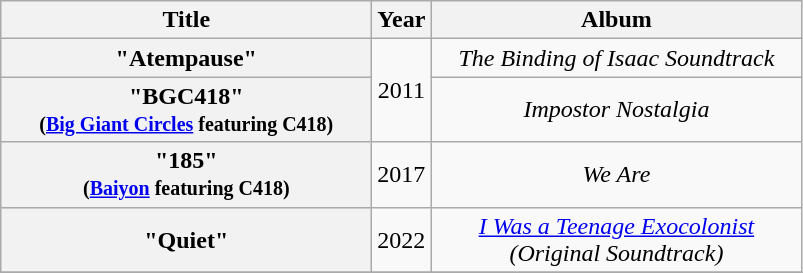<table class="wikitable plainrowheaders" style="text-align:center;">
<tr>
<th rowspan="1" style="width:15em;">Title</th>
<th rowspan="1">Year</th>
<th rowspan="1" style="width:15em;">Album</th>
</tr>
<tr>
<th scope=row>"Atempause"<br></th>
<td rowspan="2">2011</td>
<td><em>The Binding of Isaac Soundtrack</em></td>
</tr>
<tr>
<th scope=row>"BGC418"<br><small>(<a href='#'>Big Giant Circles</a> featuring C418)</small></th>
<td><em>Impostor Nostalgia</em></td>
</tr>
<tr>
<th scope=row>"185"<br><small>(<a href='#'>Baiyon</a> featuring C418)</small></th>
<td rowspan="1">2017</td>
<td><em>We Are</em></td>
</tr>
<tr>
<th scope=row>"Quiet"</th>
<td rowspan="1">2022</td>
<td><em><a href='#'>I Was a Teenage Exocolonist</a> (Original Soundtrack)</em></td>
</tr>
<tr>
</tr>
</table>
